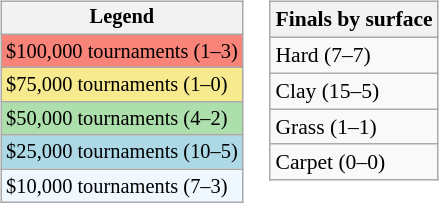<table>
<tr valign=top>
<td><br><table class="wikitable" style="font-size:85%">
<tr>
<th>Legend</th>
</tr>
<tr bgcolor=f88379>
<td>$100,000 tournaments (1–3)</td>
</tr>
<tr bgcolor=f7e98e>
<td>$75,000 tournaments (1–0)</td>
</tr>
<tr bgcolor=addfad>
<td>$50,000 tournaments (4–2)</td>
</tr>
<tr bgcolor=lightblue>
<td>$25,000 tournaments (10–5)</td>
</tr>
<tr bgcolor=f0f8ff>
<td>$10,000 tournaments (7–3)</td>
</tr>
</table>
</td>
<td><br><table class="wikitable" style="font-size:90%">
<tr>
<th>Finals by surface</th>
</tr>
<tr>
<td>Hard (7–7)</td>
</tr>
<tr>
<td>Clay (15–5)</td>
</tr>
<tr>
<td>Grass (1–1)</td>
</tr>
<tr>
<td>Carpet (0–0)</td>
</tr>
</table>
</td>
</tr>
</table>
